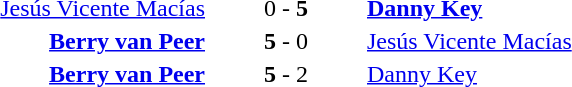<table style="text-align:center">
<tr>
<th width=223></th>
<th width=100></th>
<th width=223></th>
</tr>
<tr>
<td align=right><a href='#'>Jesús Vicente Macías</a> </td>
<td>0 - <strong>5</strong></td>
<td align=left> <strong><a href='#'>Danny Key</a></strong></td>
</tr>
<tr>
<td align=right><strong><a href='#'>Berry van Peer</a></strong> </td>
<td><strong>5</strong> - 0</td>
<td align=left> <a href='#'>Jesús Vicente Macías</a></td>
</tr>
<tr>
<td align=right><strong><a href='#'>Berry van Peer</a></strong> </td>
<td><strong>5</strong> - 2</td>
<td align=left> <a href='#'>Danny Key</a></td>
</tr>
</table>
